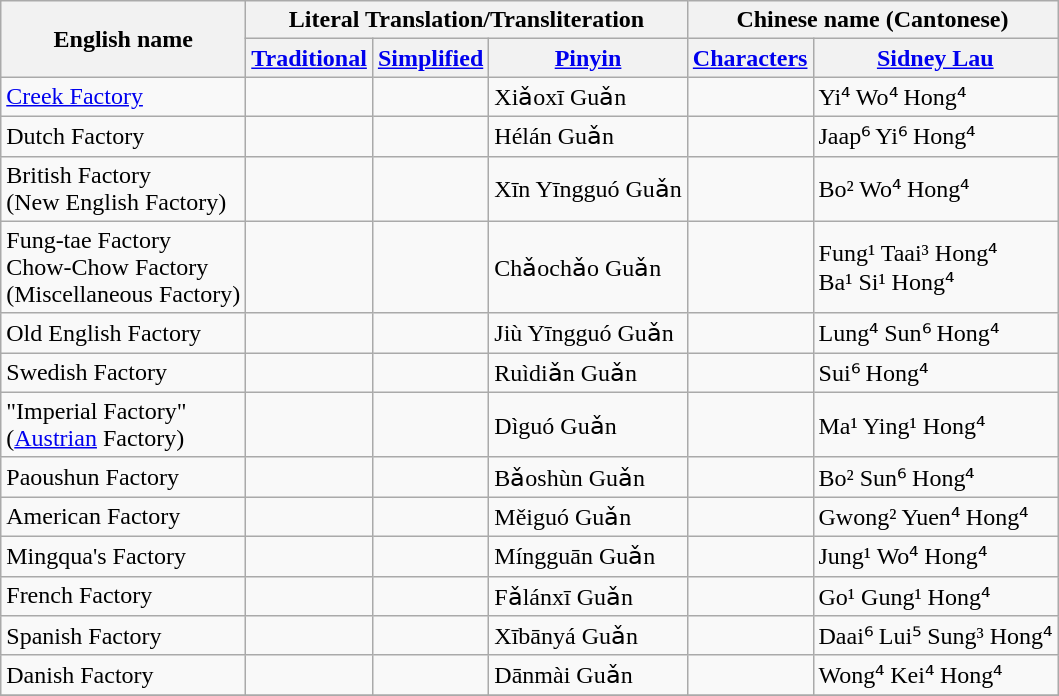<table class="wikitable">
<tr>
<th rowspan="2">English name</th>
<th colspan="3">Literal Translation/Transliteration</th>
<th colspan="2">Chinese name (Cantonese)</th>
</tr>
<tr>
<th><a href='#'>Traditional</a></th>
<th><a href='#'>Simplified</a></th>
<th><a href='#'>Pinyin</a></th>
<th><a href='#'>Characters</a></th>
<th><a href='#'>Sidney Lau</a></th>
</tr>
<tr>
<td><a href='#'>Creek Factory</a></td>
<td></td>
<td></td>
<td>Xiǎoxī Guǎn</td>
<td></td>
<td>Yi⁴ Wo⁴ Hong⁴</td>
</tr>
<tr>
<td>Dutch Factory</td>
<td></td>
<td></td>
<td>Hélán Guǎn</td>
<td></td>
<td>Jaap⁶ Yi⁶ Hong⁴</td>
</tr>
<tr>
<td>British Factory<br>(New English Factory)</td>
<td></td>
<td></td>
<td>Xīn Yīngguó Guǎn</td>
<td></td>
<td>Bo² Wo⁴ Hong⁴</td>
</tr>
<tr>
<td>Fung-tae Factory<br>Chow-Chow Factory<br>(Miscellaneous Factory)</td>
<td></td>
<td></td>
<td>Chǎochǎo Guǎn</td>
<td><br></td>
<td>Fung¹ Taai³ Hong⁴<br>Ba¹ Si¹ Hong⁴</td>
</tr>
<tr>
<td>Old English Factory</td>
<td></td>
<td></td>
<td>Jiù Yīngguó Guǎn</td>
<td></td>
<td>Lung⁴ Sun⁶ Hong⁴</td>
</tr>
<tr>
<td>Swedish Factory</td>
<td></td>
<td></td>
<td>Ruìdiǎn Guǎn</td>
<td></td>
<td>Sui⁶ Hong⁴</td>
</tr>
<tr>
<td>"Imperial Factory"<br>(<a href='#'>Austrian</a> Factory)</td>
<td></td>
<td></td>
<td>Dìguó Guǎn</td>
<td></td>
<td>Ma¹ Ying¹ Hong⁴</td>
</tr>
<tr>
<td>Paoushun Factory</td>
<td></td>
<td></td>
<td>Bǎoshùn Guǎn</td>
<td></td>
<td>Bo² Sun⁶ Hong⁴</td>
</tr>
<tr>
<td>American Factory</td>
<td></td>
<td></td>
<td>Měiguó Guǎn</td>
<td></td>
<td>Gwong² Yuen⁴ Hong⁴</td>
</tr>
<tr>
<td>Mingqua's Factory</td>
<td></td>
<td></td>
<td>Míngguān Guǎn</td>
<td></td>
<td>Jung¹ Wo⁴ Hong⁴</td>
</tr>
<tr>
<td>French Factory</td>
<td></td>
<td></td>
<td>Fǎlánxī Guǎn</td>
<td></td>
<td>Go¹ Gung¹ Hong⁴</td>
</tr>
<tr>
<td>Spanish Factory</td>
<td></td>
<td></td>
<td>Xībānyá Guǎn</td>
<td> </td>
<td>Daai⁶ Lui⁵ Sung³ Hong⁴</td>
</tr>
<tr>
<td>Danish Factory</td>
<td></td>
<td></td>
<td>Dānmài Guǎn</td>
<td> </td>
<td>Wong⁴ Kei⁴ Hong⁴</td>
</tr>
<tr>
</tr>
</table>
